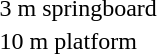<table>
<tr valign="top">
<td rowspan=2>3 m springboard<br></td>
<td rowspan=2></td>
<td rowspan=2></td>
<td></td>
</tr>
<tr>
<td></td>
</tr>
<tr valign="top">
<td>10 m platform<br></td>
<td></td>
<td></td>
<td></td>
</tr>
</table>
